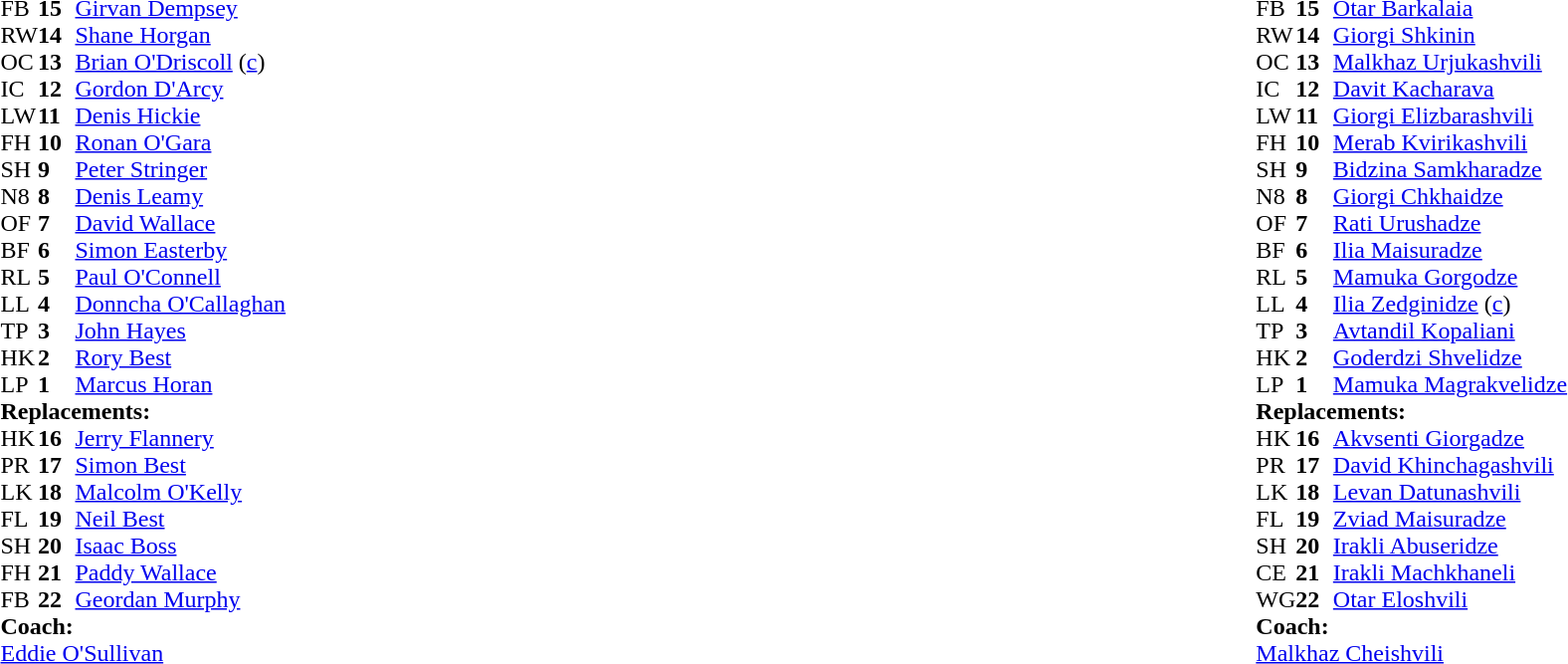<table width="100%">
<tr>
<td style="vertical-align:top" width="50%"><br><table cellspacing="0" cellpadding="0">
<tr>
<th width="25"></th>
<th width="25"></th>
</tr>
<tr>
<td>FB</td>
<td><strong>15</strong></td>
<td><a href='#'>Girvan Dempsey</a></td>
</tr>
<tr>
<td>RW</td>
<td><strong>14</strong></td>
<td><a href='#'>Shane Horgan</a></td>
</tr>
<tr>
<td>OC</td>
<td><strong>13</strong></td>
<td><a href='#'>Brian O'Driscoll</a> (<a href='#'>c</a>)</td>
</tr>
<tr>
<td>IC</td>
<td><strong>12</strong></td>
<td><a href='#'>Gordon D'Arcy</a></td>
</tr>
<tr>
<td>LW</td>
<td><strong>11</strong></td>
<td><a href='#'>Denis Hickie</a></td>
</tr>
<tr>
<td>FH</td>
<td><strong>10</strong></td>
<td><a href='#'>Ronan O'Gara</a></td>
</tr>
<tr>
<td>SH</td>
<td><strong>9</strong></td>
<td><a href='#'>Peter Stringer</a></td>
<td></td>
<td></td>
</tr>
<tr>
<td>N8</td>
<td><strong>8</strong></td>
<td><a href='#'>Denis Leamy</a></td>
</tr>
<tr>
<td>OF</td>
<td><strong>7</strong></td>
<td><a href='#'>David Wallace</a></td>
<td></td>
</tr>
<tr>
<td>BF</td>
<td><strong>6</strong></td>
<td><a href='#'>Simon Easterby</a></td>
<td></td>
<td></td>
</tr>
<tr>
<td>RL</td>
<td><strong>5</strong></td>
<td><a href='#'>Paul O'Connell</a></td>
</tr>
<tr>
<td>LL</td>
<td><strong>4</strong></td>
<td><a href='#'>Donncha O'Callaghan</a></td>
</tr>
<tr>
<td>TP</td>
<td><strong>3</strong></td>
<td><a href='#'>John Hayes</a></td>
<td></td>
<td></td>
</tr>
<tr>
<td>HK</td>
<td><strong>2</strong></td>
<td><a href='#'>Rory Best</a></td>
<td></td>
<td></td>
</tr>
<tr>
<td>LP</td>
<td><strong>1</strong></td>
<td><a href='#'>Marcus Horan</a></td>
</tr>
<tr>
<td colspan=3><strong>Replacements:</strong></td>
</tr>
<tr>
<td>HK</td>
<td><strong>16</strong></td>
<td><a href='#'>Jerry Flannery</a></td>
<td></td>
<td></td>
</tr>
<tr>
<td>PR</td>
<td><strong>17</strong></td>
<td><a href='#'>Simon Best</a></td>
<td></td>
<td></td>
</tr>
<tr>
<td>LK</td>
<td><strong>18</strong></td>
<td><a href='#'>Malcolm O'Kelly</a></td>
</tr>
<tr>
<td>FL</td>
<td><strong>19</strong></td>
<td><a href='#'>Neil Best</a></td>
<td></td>
<td></td>
</tr>
<tr>
<td>SH</td>
<td><strong>20</strong></td>
<td><a href='#'>Isaac Boss</a></td>
<td></td>
<td></td>
</tr>
<tr>
<td>FH</td>
<td><strong>21</strong></td>
<td><a href='#'>Paddy Wallace</a></td>
</tr>
<tr>
<td>FB</td>
<td><strong>22</strong></td>
<td><a href='#'>Geordan Murphy</a></td>
</tr>
<tr>
<td colspan=3><strong>Coach:</strong></td>
</tr>
<tr>
<td colspan="4"><a href='#'>Eddie O'Sullivan</a></td>
</tr>
</table>
</td>
<td style="vertical-align:top"></td>
<td style="vertical-align:top" width="50%"><br><table cellspacing="0" cellpadding="0" align="center">
<tr>
<th width="25"></th>
<th width="25"></th>
</tr>
<tr>
<td>FB</td>
<td><strong>15</strong></td>
<td><a href='#'>Otar Barkalaia</a></td>
<td></td>
<td></td>
</tr>
<tr>
<td>RW</td>
<td><strong>14</strong></td>
<td><a href='#'>Giorgi Shkinin</a></td>
</tr>
<tr>
<td>OC</td>
<td><strong>13</strong></td>
<td><a href='#'>Malkhaz Urjukashvili</a></td>
</tr>
<tr>
<td>IC</td>
<td><strong>12</strong></td>
<td><a href='#'>Davit Kacharava</a></td>
</tr>
<tr>
<td>LW</td>
<td><strong>11</strong></td>
<td><a href='#'>Giorgi Elizbarashvili</a></td>
<td></td>
<td></td>
</tr>
<tr>
<td>FH</td>
<td><strong>10</strong></td>
<td><a href='#'>Merab Kvirikashvili</a></td>
</tr>
<tr>
<td>SH</td>
<td><strong>9</strong></td>
<td><a href='#'>Bidzina Samkharadze</a></td>
<td></td>
<td></td>
</tr>
<tr>
<td>N8</td>
<td><strong>8</strong></td>
<td><a href='#'>Giorgi Chkhaidze</a></td>
</tr>
<tr>
<td>OF</td>
<td><strong>7</strong></td>
<td><a href='#'>Rati Urushadze</a></td>
</tr>
<tr>
<td>BF</td>
<td><strong>6</strong></td>
<td><a href='#'>Ilia Maisuradze</a></td>
<td></td>
<td></td>
</tr>
<tr>
<td>RL</td>
<td><strong>5</strong></td>
<td><a href='#'>Mamuka Gorgodze</a></td>
</tr>
<tr>
<td>LL</td>
<td><strong>4</strong></td>
<td><a href='#'>Ilia Zedginidze</a> (<a href='#'>c</a>)</td>
<td></td>
<td></td>
</tr>
<tr>
<td>TP</td>
<td><strong>3</strong></td>
<td><a href='#'>Avtandil Kopaliani</a></td>
<td></td>
<td></td>
</tr>
<tr>
<td>HK</td>
<td><strong>2</strong></td>
<td><a href='#'>Goderdzi Shvelidze</a></td>
</tr>
<tr>
<td>LP</td>
<td><strong>1</strong></td>
<td><a href='#'>Mamuka Magrakvelidze</a></td>
<td></td>
<td></td>
</tr>
<tr>
<td colspan=3><strong>Replacements:</strong></td>
</tr>
<tr>
<td>HK</td>
<td><strong>16</strong></td>
<td><a href='#'>Akvsenti Giorgadze</a></td>
<td></td>
<td></td>
</tr>
<tr>
<td>PR</td>
<td><strong>17</strong></td>
<td><a href='#'>David Khinchagashvili</a></td>
<td></td>
<td></td>
</tr>
<tr>
<td>LK</td>
<td><strong>18</strong></td>
<td><a href='#'>Levan Datunashvili</a></td>
<td></td>
<td></td>
</tr>
<tr>
<td>FL</td>
<td><strong>19</strong></td>
<td><a href='#'>Zviad Maisuradze</a></td>
<td></td>
<td></td>
</tr>
<tr>
<td>SH</td>
<td><strong>20</strong></td>
<td><a href='#'>Irakli Abuseridze</a></td>
<td></td>
<td></td>
</tr>
<tr>
<td>CE</td>
<td><strong>21</strong></td>
<td><a href='#'>Irakli Machkhaneli</a></td>
<td></td>
<td></td>
</tr>
<tr>
<td>WG</td>
<td><strong>22</strong></td>
<td><a href='#'>Otar Eloshvili</a></td>
<td></td>
<td></td>
</tr>
<tr>
<td colspan=3><strong>Coach:</strong></td>
</tr>
<tr>
<td colspan="4"><a href='#'>Malkhaz Cheishvili</a></td>
</tr>
</table>
</td>
</tr>
</table>
